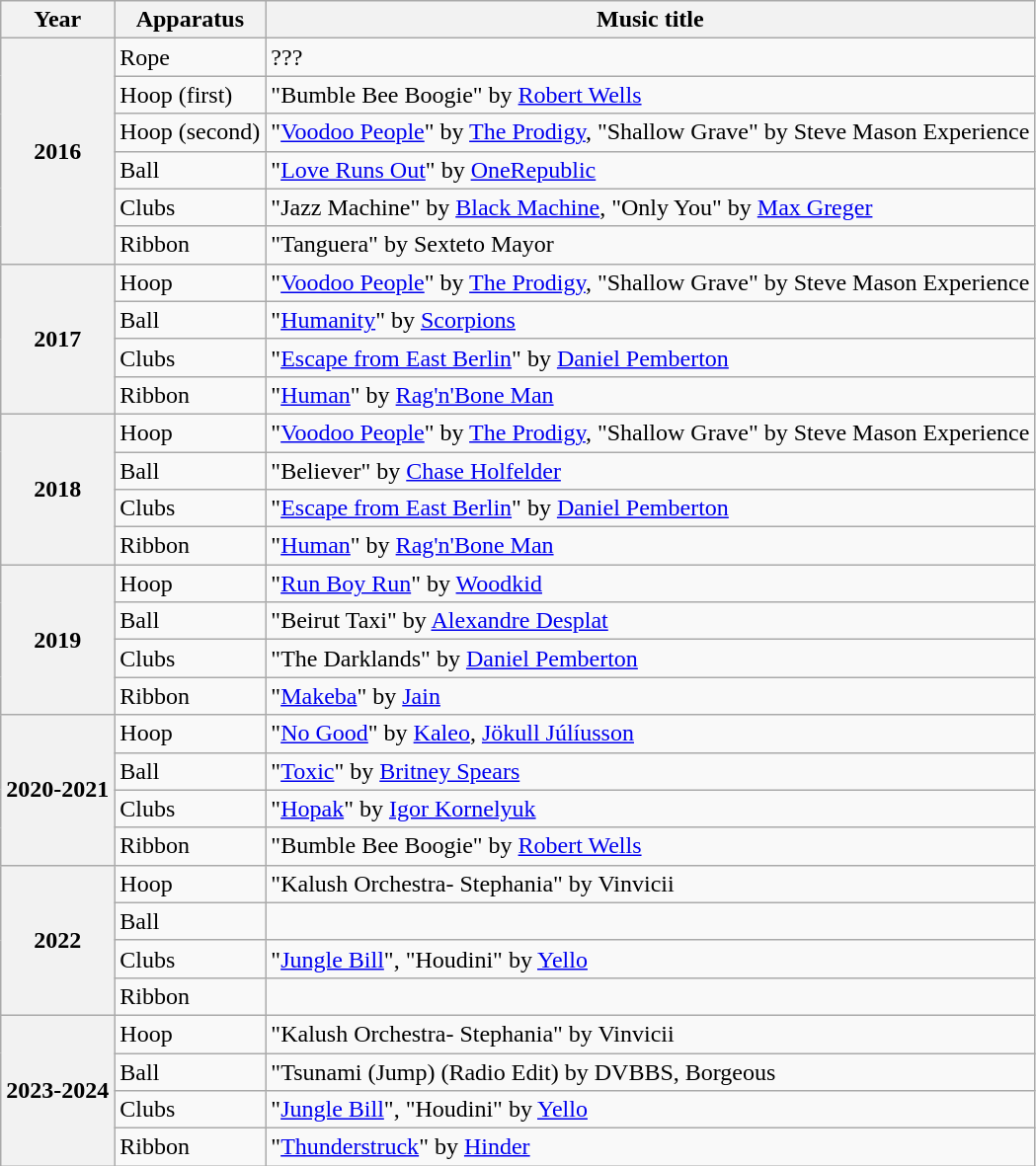<table class="wikitable plainrowheaders">
<tr>
<th scope=col>Year</th>
<th scope=col>Apparatus</th>
<th scope=col>Music title</th>
</tr>
<tr>
<th scope=row rowspan=6><strong>2016</strong></th>
<td>Rope</td>
<td>???</td>
</tr>
<tr>
<td>Hoop (first)</td>
<td>"Bumble Bee Boogie" by <a href='#'>Robert Wells</a></td>
</tr>
<tr>
<td>Hoop (second)</td>
<td>"<a href='#'>Voodoo People</a>" by <a href='#'>The Prodigy</a>, "Shallow Grave" by Steve Mason Experience</td>
</tr>
<tr>
<td>Ball</td>
<td>"<a href='#'>Love Runs Out</a>" by <a href='#'>OneRepublic</a></td>
</tr>
<tr>
<td>Clubs</td>
<td>"Jazz Machine" by <a href='#'>Black Machine</a>, "Only You" by <a href='#'>Max Greger</a></td>
</tr>
<tr>
<td>Ribbon</td>
<td>"Tanguera" by Sexteto Mayor</td>
</tr>
<tr>
<th scope=row rowspan=4><strong>2017</strong></th>
<td>Hoop</td>
<td>"<a href='#'>Voodoo People</a>" by <a href='#'>The Prodigy</a>, "Shallow Grave" by Steve Mason Experience</td>
</tr>
<tr>
<td>Ball</td>
<td>"<a href='#'>Humanity</a>" by <a href='#'>Scorpions</a></td>
</tr>
<tr>
<td>Clubs</td>
<td>"<a href='#'>Escape from East Berlin</a>" by <a href='#'>Daniel Pemberton</a></td>
</tr>
<tr>
<td>Ribbon</td>
<td>"<a href='#'>Human</a>" by <a href='#'>Rag'n'Bone Man</a></td>
</tr>
<tr>
<th scope=row rowspan=4><strong>2018</strong></th>
<td>Hoop</td>
<td>"<a href='#'>Voodoo People</a>" by <a href='#'>The Prodigy</a>, "Shallow Grave" by Steve Mason Experience</td>
</tr>
<tr>
<td>Ball</td>
<td>"Believer" by <a href='#'>Chase Holfelder</a></td>
</tr>
<tr>
<td>Clubs</td>
<td>"<a href='#'>Escape from East Berlin</a>" by <a href='#'>Daniel Pemberton</a></td>
</tr>
<tr>
<td>Ribbon</td>
<td>"<a href='#'>Human</a>" by <a href='#'>Rag'n'Bone Man</a></td>
</tr>
<tr>
<th scope=row rowspan=4><strong>2019</strong></th>
<td>Hoop</td>
<td>"<a href='#'>Run Boy Run</a>" by <a href='#'>Woodkid</a></td>
</tr>
<tr>
<td>Ball</td>
<td>"Beirut Taxi" by <a href='#'>Alexandre Desplat</a></td>
</tr>
<tr>
<td>Clubs</td>
<td>"The Darklands" by <a href='#'>Daniel Pemberton</a></td>
</tr>
<tr>
<td>Ribbon</td>
<td>"<a href='#'>Makeba</a>" by <a href='#'>Jain</a></td>
</tr>
<tr>
<th scope=row rowspan=4><strong>2020-2021</strong></th>
<td>Hoop</td>
<td>"<a href='#'>No Good</a>" by <a href='#'>Kaleo</a>, <a href='#'>Jökull Júlíusson</a></td>
</tr>
<tr>
<td>Ball</td>
<td>"<a href='#'>Toxic</a>" by <a href='#'>Britney Spears</a></td>
</tr>
<tr>
<td>Clubs</td>
<td>"<a href='#'>Hopak</a>" by <a href='#'>Igor Kornelyuk</a></td>
</tr>
<tr>
<td>Ribbon</td>
<td>"Bumble Bee Boogie" by <a href='#'>Robert Wells</a></td>
</tr>
<tr>
<th scope=row rowspan=4><strong>2022</strong></th>
<td>Hoop</td>
<td>"Kalush Orchestra- Stephania" by Vinvicii</td>
</tr>
<tr>
<td>Ball</td>
<td></td>
</tr>
<tr>
<td>Clubs</td>
<td>"<a href='#'>Jungle Bill</a>", "Houdini" by <a href='#'>Yello</a></td>
</tr>
<tr>
<td>Ribbon</td>
<td></td>
</tr>
<tr>
<th scope=row rowspan=4><strong>2023-2024</strong></th>
<td>Hoop</td>
<td>"Kalush Orchestra- Stephania" by Vinvicii</td>
</tr>
<tr>
<td>Ball</td>
<td>"Tsunami (Jump) (Radio Edit) by DVBBS, Borgeous</td>
</tr>
<tr>
<td>Clubs</td>
<td>"<a href='#'>Jungle Bill</a>", "Houdini" by <a href='#'>Yello</a></td>
</tr>
<tr>
<td>Ribbon</td>
<td>"<a href='#'>Thunderstruck</a>" by <a href='#'>Hinder</a></td>
</tr>
</table>
